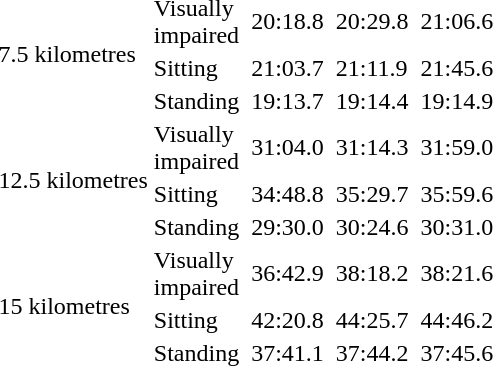<table>
<tr>
<td rowspan="3">7.5 kilometres<br></td>
<td>Visually<br>impaired</td>
<td></td>
<td>20:18.8</td>
<td></td>
<td>20:29.8</td>
<td></td>
<td>21:06.6</td>
</tr>
<tr>
<td>Sitting</td>
<td></td>
<td>21:03.7</td>
<td></td>
<td>21:11.9</td>
<td></td>
<td>21:45.6</td>
</tr>
<tr>
<td>Standing</td>
<td></td>
<td>19:13.7</td>
<td></td>
<td>19:14.4</td>
<td></td>
<td>19:14.9</td>
</tr>
<tr>
<td rowspan="3">12.5 kilometres<br></td>
<td>Visually<br>impaired</td>
<td></td>
<td>31:04.0</td>
<td></td>
<td>31:14.3</td>
<td></td>
<td>31:59.0</td>
</tr>
<tr>
<td>Sitting</td>
<td></td>
<td>34:48.8</td>
<td></td>
<td>35:29.7</td>
<td></td>
<td>35:59.6</td>
</tr>
<tr>
<td>Standing</td>
<td></td>
<td>29:30.0</td>
<td></td>
<td>30:24.6</td>
<td></td>
<td>30:31.0</td>
</tr>
<tr>
<td rowspan="3">15 kilometres<br></td>
<td>Visually<br>impaired</td>
<td></td>
<td>36:42.9</td>
<td></td>
<td>38:18.2</td>
<td><br></td>
<td>38:21.6</td>
</tr>
<tr>
<td>Sitting</td>
<td></td>
<td>42:20.8</td>
<td></td>
<td>44:25.7</td>
<td></td>
<td>44:46.2</td>
</tr>
<tr>
<td>Standing</td>
<td></td>
<td>37:41.1</td>
<td></td>
<td>37:44.2</td>
<td></td>
<td>37:45.6</td>
</tr>
</table>
